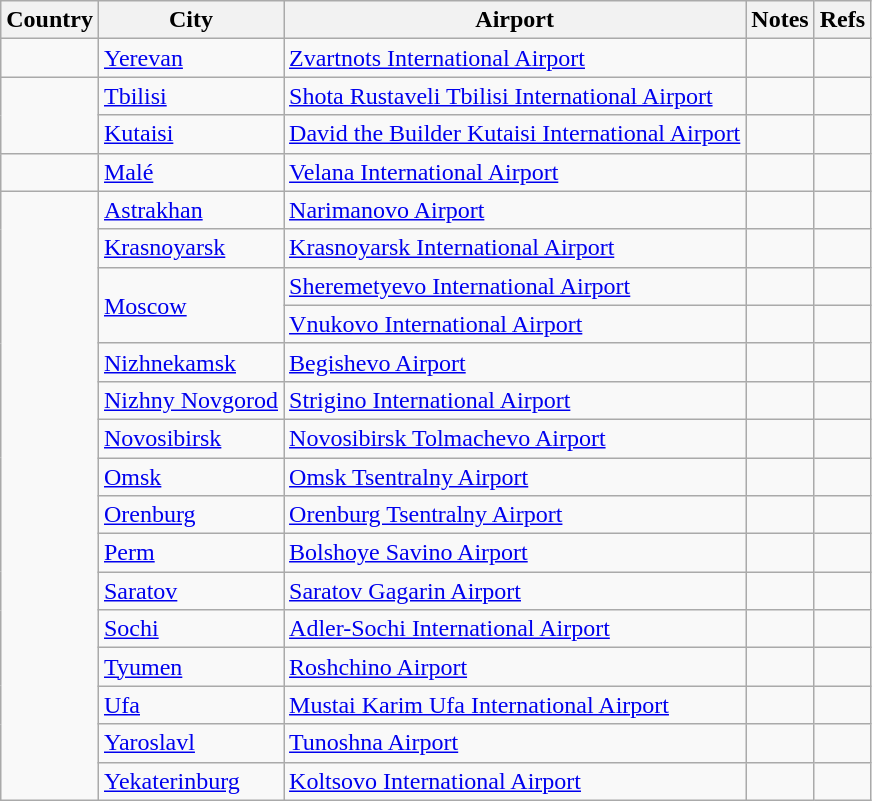<table class="wikitable sortable">
<tr>
<th>Country</th>
<th>City</th>
<th>Airport</th>
<th>Notes</th>
<th>Refs</th>
</tr>
<tr>
<td></td>
<td><a href='#'>Yerevan</a></td>
<td><a href='#'>Zvartnots International Airport</a></td>
<td></td>
<td align=center></td>
</tr>
<tr>
<td rowspan="2"></td>
<td><a href='#'>Tbilisi</a></td>
<td><a href='#'>Shota Rustaveli Tbilisi International Airport</a></td>
<td></td>
<td></td>
</tr>
<tr>
<td><a href='#'>Kutaisi</a></td>
<td><a href='#'>David the Builder Kutaisi International Airport</a></td>
<td></td>
<td></td>
</tr>
<tr>
<td></td>
<td><a href='#'>Malé</a></td>
<td><a href='#'>Velana International Airport</a></td>
<td></td>
<td align=center></td>
</tr>
<tr>
<td rowspan="16"></td>
<td><a href='#'>Astrakhan</a></td>
<td><a href='#'>Narimanovo Airport</a></td>
<td></td>
<td align="center"></td>
</tr>
<tr>
<td><a href='#'>Krasnoyarsk </a></td>
<td><a href='#'>Krasnoyarsk International Airport</a></td>
<td></td>
<td align=center></td>
</tr>
<tr>
<td rowspan="2"><a href='#'>Moscow</a></td>
<td><a href='#'>Sheremetyevo International Airport</a></td>
<td></td>
<td align="center"></td>
</tr>
<tr>
<td><a href='#'>Vnukovo International Airport</a></td>
<td></td>
<td></td>
</tr>
<tr>
<td><a href='#'>Nizhnekamsk</a></td>
<td><a href='#'>Begishevo Airport</a></td>
<td></td>
<td align="center"></td>
</tr>
<tr>
<td><a href='#'>Nizhny Novgorod</a></td>
<td><a href='#'>Strigino International Airport</a></td>
<td></td>
<td></td>
</tr>
<tr>
<td><a href='#'>Novosibirsk</a></td>
<td><a href='#'>Novosibirsk Tolmachevo Airport</a></td>
<td></td>
<td></td>
</tr>
<tr>
<td><a href='#'>Omsk</a></td>
<td><a href='#'>Omsk Tsentralny Airport</a></td>
<td></td>
<td></td>
</tr>
<tr>
<td><a href='#'>Orenburg</a></td>
<td><a href='#'>Orenburg Tsentralny Airport</a></td>
<td></td>
<td align="center"></td>
</tr>
<tr>
<td><a href='#'>Perm</a></td>
<td><a href='#'>Bolshoye Savino Airport</a></td>
<td></td>
<td></td>
</tr>
<tr>
<td><a href='#'>Saratov</a></td>
<td><a href='#'>Saratov Gagarin Airport</a></td>
<td></td>
<td align=center></td>
</tr>
<tr>
<td><a href='#'>Sochi</a></td>
<td><a href='#'>Adler-Sochi International Airport</a></td>
<td></td>
<td align="center"></td>
</tr>
<tr>
<td><a href='#'>Tyumen</a></td>
<td><a href='#'>Roshchino Airport</a></td>
<td></td>
<td align=center></td>
</tr>
<tr>
<td><a href='#'>Ufa</a></td>
<td><a href='#'>Mustai Karim Ufa International Airport</a></td>
<td></td>
<td></td>
</tr>
<tr>
<td><a href='#'>Yaroslavl</a></td>
<td><a href='#'>Tunoshna Airport</a></td>
<td></td>
<td align=center></td>
</tr>
<tr>
<td><a href='#'>Yekaterinburg</a></td>
<td><a href='#'>Koltsovo International Airport</a></td>
<td></td>
<td></td>
</tr>
</table>
